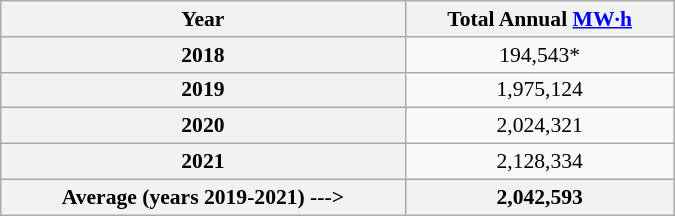<table class=wikitable float=left style="text-align:center; font-size:0.9em; width:450px;">
<tr>
<th>Year</th>
<th>Total Annual <a href='#'>MW·h</a></th>
</tr>
<tr>
<th>2018</th>
<td>194,543*</td>
</tr>
<tr>
<th>2019</th>
<td>1,975,124</td>
</tr>
<tr>
<th>2020</th>
<td>2,024,321</td>
</tr>
<tr>
<th>2021</th>
<td>2,128,334</td>
</tr>
<tr>
<th>Average (years 2019-2021) ---></th>
<th>2,042,593</th>
</tr>
</table>
